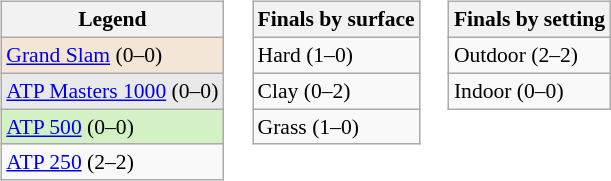<table>
<tr valign=top>
<td><br><table class=wikitable style="font-size:90%">
<tr>
<th>Legend</th>
</tr>
<tr style=background:#f3e6d7>
<td><a href='#'>Grand Slam</a> (0–0)</td>
</tr>
<tr style=background:#e9e9e9>
<td><a href='#'>ATP Masters 1000</a> (0–0)</td>
</tr>
<tr style=background:#d4f1c5>
<td><a href='#'>ATP 500</a> (0–0)</td>
</tr>
<tr>
<td><a href='#'>ATP 250</a> (2–2)</td>
</tr>
</table>
</td>
<td><br><table class=wikitable style="font-size:90%">
<tr>
<th>Finals by surface</th>
</tr>
<tr>
<td>Hard (1–0)</td>
</tr>
<tr>
<td>Clay (0–2)</td>
</tr>
<tr>
<td>Grass (1–0)</td>
</tr>
</table>
</td>
<td><br><table class=wikitable style="font-size:90%">
<tr>
<th>Finals by setting</th>
</tr>
<tr>
<td>Outdoor (2–2)</td>
</tr>
<tr>
<td>Indoor (0–0)</td>
</tr>
</table>
</td>
</tr>
</table>
